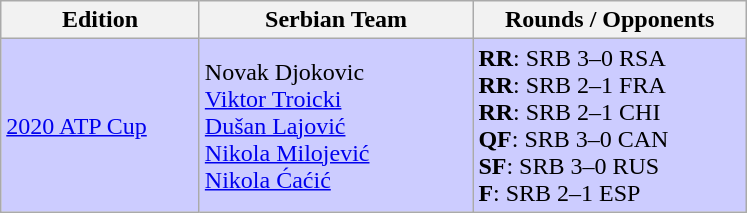<table class=wikitable>
<tr>
<th width=125>Edition</th>
<th width=175> Serbian Team</th>
<th width=175>Rounds / Opponents</th>
</tr>
<tr bgcolor=#CCCCFF>
<td><a href='#'>2020 ATP Cup</a></td>
<td>Novak Djokovic<br><a href='#'>Viktor Troicki</a><br><a href='#'>Dušan Lajović</a><br><a href='#'>Nikola Milojević</a><br><a href='#'>Nikola Ćaćić</a></td>
<td><strong>RR</strong>: SRB 3–0 RSA<br><strong>RR</strong>: SRB 2–1 FRA<br><strong>RR</strong>: SRB 2–1 CHI<br><strong>QF</strong>: SRB 3–0 CAN<br><strong>SF</strong>: SRB 3–0 RUS<br><strong> F</strong>: SRB 2–1 ESP</td>
</tr>
</table>
